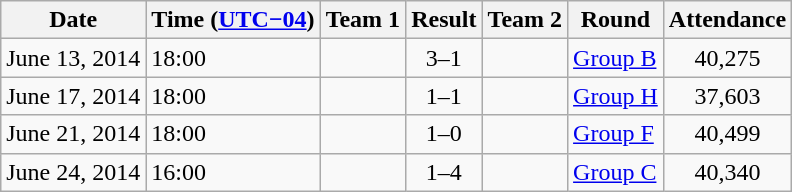<table class="wikitable"  style="text-align:left;">
<tr>
<th>Date</th>
<th>Time (<a href='#'>UTC−04</a>)</th>
<th>Team 1</th>
<th>Result</th>
<th>Team 2</th>
<th>Round</th>
<th>Attendance</th>
</tr>
<tr>
<td>June 13, 2014</td>
<td>18:00</td>
<td></td>
<td style="text-align:center;">3–1</td>
<td></td>
<td><a href='#'>Group B</a></td>
<td style="text-align:center;">40,275</td>
</tr>
<tr>
<td>June 17, 2014</td>
<td>18:00</td>
<td></td>
<td style="text-align:center;">1–1</td>
<td></td>
<td><a href='#'>Group H</a></td>
<td style="text-align:center;">37,603</td>
</tr>
<tr>
<td>June 21, 2014</td>
<td>18:00</td>
<td></td>
<td style="text-align:center;">1–0</td>
<td></td>
<td><a href='#'>Group F</a></td>
<td style="text-align:center;">40,499</td>
</tr>
<tr>
<td>June 24, 2014</td>
<td>16:00</td>
<td></td>
<td style="text-align:center;">1–4</td>
<td></td>
<td><a href='#'>Group C</a></td>
<td style="text-align:center;">40,340</td>
</tr>
</table>
